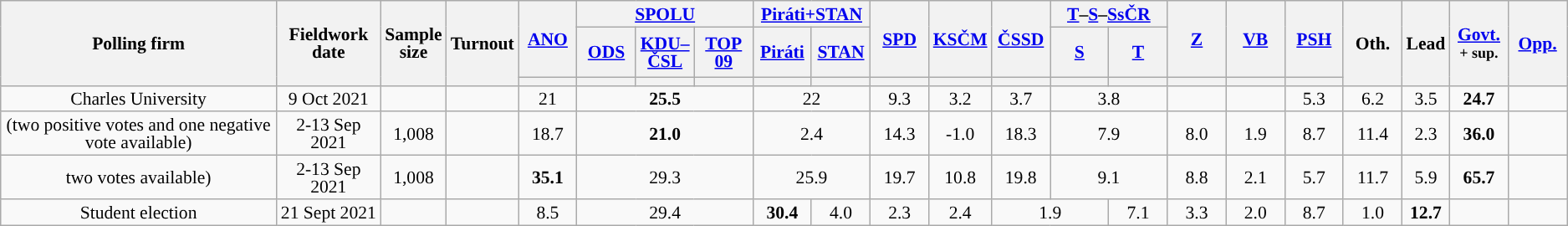<table class="wikitable mw-collapsible sortable" style="text-align:center;font-size:90%;line-height:14px;">
<tr>
<th rowspan="3">Polling firm</th>
<th rowspan="3">Fieldwork<br>date</th>
<th rowspan="3">Sample<br>size</th>
<th rowspan="3">Turnout</th>
<th rowspan="2" class="unsortable" style="width:40px;"><a href='#'>ANO</a></th>
<th colspan="3" class="unsortable" style="width:40px;"><a href='#'>SPOLU</a></th>
<th colspan="2" class="unsortable" style="width:40px;"><a href='#'>Piráti+STAN</a></th>
<th rowspan="2" class="unsortable" style="width:40px;"><a href='#'>SPD</a></th>
<th rowspan="2" class="unsortable" style="width:40px;"><a href='#'>KSČM</a></th>
<th rowspan="2" class="unsortable" style="width:40px;"><a href='#'>ČSSD</a></th>
<th colspan="2" class="unsortable" style="width:40px;"><a href='#'>T</a>–<a href='#'>S</a>–<a href='#'>SsČR</a></th>
<th rowspan="2" class="unsortable" style="width:40px;"><a href='#'>Z</a></th>
<th rowspan="2" class="unsortable" style="width:40px;"><a href='#'>VB</a></th>
<th rowspan="2" class="unsortable" style="width:40px;"><a href='#'>PSH</a></th>
<th rowspan="3" style="width:40px;">Oth.</th>
<th rowspan="3" style="width:25px;">Lead</th>
<th rowspan="3" style="width:40px;"><a href='#'>Govt.</a><br><small>+ sup.</small></th>
<th rowspan="3" style="width:40px;"><a href='#'>Opp.</a></th>
</tr>
<tr style="height:40px;">
<th class="unsortable" style="width:40px;"><a href='#'>ODS</a></th>
<th class="unsortable" style="width:40px;"><a href='#'>KDU–<br>ČSL</a></th>
<th class="unsortable" style="width:40px;"><a href='#'>TOP 09</a></th>
<th class="unsortable" style="width:40px;"><a href='#'>Piráti</a></th>
<th class="unsortable" style="width:40px;"><a href='#'>STAN</a></th>
<th class="unsortable" style="width:40px;"><a href='#'>S</a></th>
<th class="unsortable" style="width:40px;"><a href='#'>T</a></th>
</tr>
<tr>
<th class="unsortable" style="color:inherit;background:"></th>
<th class="unsortable" style="color:inherit;background:"></th>
<th class="unsortable" style="color:inherit;background:"></th>
<th class="unsortable" style="color:inherit;background:"></th>
<th class="unsortable" style="color:inherit;background:"></th>
<th class="unsortable" style="color:inherit;background:"></th>
<th class="unsortable" style="color:inherit;background:"></th>
<th class="unsortable" style="color:inherit;background:"></th>
<th class="unsortable" style="color:inherit;background:"></th>
<th class="unsortable" style="color:inherit;background:"></th>
<th class="unsortable" style="color:inherit;background:"></th>
<th class="unsortable" style="color:inherit;background:"></th>
<th class="unsortable" style="background:"></th>
<th class="unsortable" style="color:inherit;background:"></th>
</tr>
<tr>
<td>Charles University</td>
<td>9 Oct 2021</td>
<td></td>
<td></td>
<td>21</td>
<td colspan="3" ><strong>25.5</strong></td>
<td colspan="2">22</td>
<td>9.3</td>
<td>3.2</td>
<td>3.7</td>
<td colspan="2">3.8</td>
<td></td>
<td></td>
<td>5.3</td>
<td>6.2</td>
<td style="background:">3.5</td>
<td><strong>24.7</strong></td>
<td></td>
</tr>
<tr>
<td> (two positive votes and one negative vote available)</td>
<td>2-13 Sep 2021</td>
<td>1,008</td>
<td></td>
<td>18.7</td>
<td colspan="3"><strong>21.0</strong></td>
<td colspan="2">2.4</td>
<td>14.3</td>
<td>-1.0</td>
<td>18.3</td>
<td colspan="2">7.9</td>
<td>8.0</td>
<td>1.9</td>
<td>8.7</td>
<td>11.4</td>
<td style="background:">2.3</td>
<td><strong>36.0</strong></td>
<td></td>
</tr>
<tr>
<td> two votes available)</td>
<td>2-13 Sep 2021</td>
<td>1,008</td>
<td></td>
<td><strong>35.1</strong></td>
<td colspan="3">29.3</td>
<td colspan="2">25.9</td>
<td>19.7</td>
<td>10.8</td>
<td>19.8</td>
<td colspan="2">9.1</td>
<td>8.8</td>
<td>2.1</td>
<td>5.7</td>
<td>11.7</td>
<td style="background:">5.9</td>
<td><strong>65.7</strong></td>
<td></td>
</tr>
<tr>
<td>Student election</td>
<td>21 Sept 2021</td>
<td></td>
<td></td>
<td>8.5</td>
<td colspan="3">29.4</td>
<td><strong>30.4</strong></td>
<td>4.0</td>
<td>2.3</td>
<td>2.4</td>
<td colspan="2">1.9</td>
<td>7.1</td>
<td>3.3</td>
<td>2.0</td>
<td>8.7</td>
<td style="background:">1.0</td>
<td><strong>12.7</strong></td>
<td></td>
</tr>
</table>
